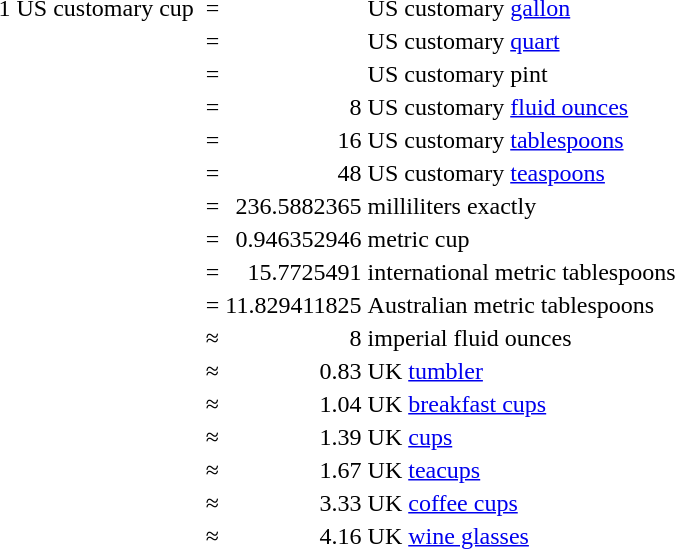<table>
<tr>
<td>1 US customary cup </td>
<td>=</td>
<td align=right></td>
<td>US customary <a href='#'>gallon</a></td>
</tr>
<tr>
<td></td>
<td>=</td>
<td align=right></td>
<td>US customary <a href='#'>quart</a></td>
</tr>
<tr>
<td></td>
<td>=</td>
<td align=right></td>
<td>US customary pint</td>
</tr>
<tr>
<td></td>
<td>=</td>
<td align=right>8</td>
<td>US customary <a href='#'>fluid ounces</a></td>
</tr>
<tr>
<td></td>
<td>=</td>
<td align=right>16</td>
<td>US customary <a href='#'>tablespoons</a></td>
</tr>
<tr>
<td></td>
<td>=</td>
<td align=right>48</td>
<td>US customary <a href='#'>teaspoons</a></td>
</tr>
<tr>
<td></td>
<td>=</td>
<td align=right>236.5882365</td>
<td>milliliters exactly</td>
</tr>
<tr>
<td></td>
<td>=</td>
<td align=right>0.946352946</td>
<td>metric cup</td>
</tr>
<tr>
<td></td>
<td>=</td>
<td align=right>15.7725491</td>
<td>international metric tablespoons</td>
</tr>
<tr>
<td></td>
<td>=</td>
<td align=right>11.829411825</td>
<td>Australian metric tablespoons</td>
</tr>
<tr>
<td></td>
<td>≈</td>
<td align=right>8</td>
<td>imperial fluid ounces</td>
</tr>
<tr>
<td></td>
<td>≈</td>
<td align=right>0.83</td>
<td>UK <a href='#'>tumbler</a></td>
</tr>
<tr>
<td></td>
<td>≈</td>
<td align=right>1.04</td>
<td>UK <a href='#'>breakfast cups</a></td>
</tr>
<tr>
<td></td>
<td>≈</td>
<td align=right>1.39</td>
<td>UK <a href='#'>cups</a></td>
</tr>
<tr>
<td></td>
<td>≈</td>
<td align=right>1.67</td>
<td>UK <a href='#'>teacups</a></td>
</tr>
<tr>
<td></td>
<td>≈</td>
<td align=right>3.33</td>
<td>UK <a href='#'>coffee cups</a></td>
</tr>
<tr>
<td></td>
<td>≈</td>
<td align=right>4.16</td>
<td>UK <a href='#'>wine glasses</a></td>
</tr>
</table>
